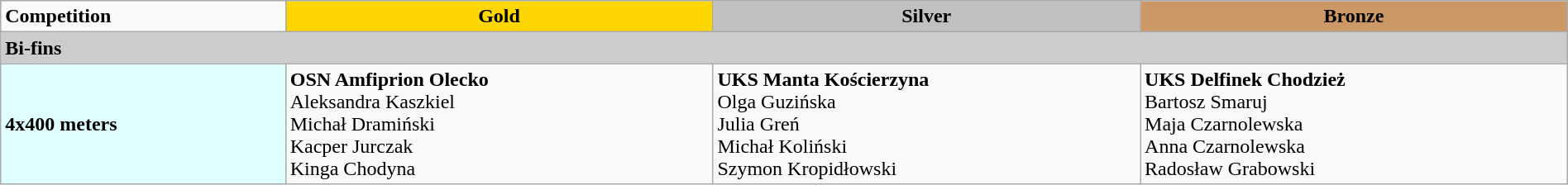<table class="wikitable" style="font-size:100%" width="100%">
<tr>
<td width="14%"><strong>Competition</strong></td>
<td align="center" bgcolor="gold" width="21%"><strong>Gold</strong></td>
<td align="center" bgcolor="silver" width="21%"><strong>Silver</strong></td>
<td align="center" bgcolor="CC9966" width="21%"><strong>Bronze</strong></td>
</tr>
<tr bgcolor="#cccccc">
<td colspan="4"><strong>Bi-fins</strong></td>
</tr>
<tr>
<td bgcolor="E0FFFF"><strong>4x400 meters</strong></td>
<td><strong>OSN Amfiprion Olecko</strong><br>Aleksandra Kaszkiel<br>Michał Dramiński<br>Kacper Jurczak<br>Kinga Chodyna</td>
<td><strong>UKS Manta Kościerzyna</strong><br>Olga Guzińska<br>Julia Greń<br>Michał Koliński<br>Szymon Kropidłowski</td>
<td><strong>UKS Delfinek Chodzież</strong><br>Bartosz Smaruj<br>Maja Czarnolewska<br>Anna Czarnolewska<br>Radosław Grabowski</td>
</tr>
</table>
